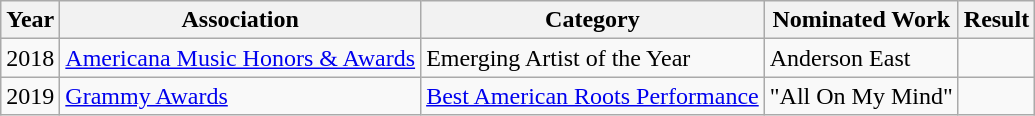<table class="wikitable">
<tr>
<th>Year</th>
<th>Association</th>
<th>Category</th>
<th>Nominated Work</th>
<th>Result</th>
</tr>
<tr>
<td>2018</td>
<td><a href='#'>Americana Music Honors & Awards</a></td>
<td>Emerging Artist of the Year</td>
<td>Anderson East</td>
<td></td>
</tr>
<tr>
<td>2019</td>
<td><a href='#'>Grammy Awards</a></td>
<td><a href='#'>Best American Roots Performance</a></td>
<td>"All On My Mind"</td>
<td></td>
</tr>
</table>
